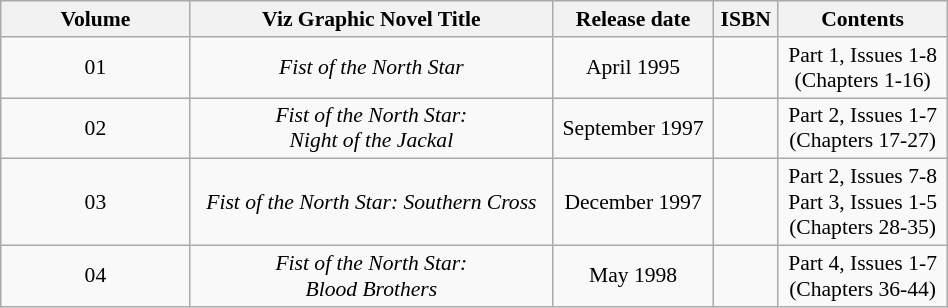<table class="wikitable" width="50%" style="font-size:90%;">
<tr>
<th width="20%">Volume</th>
<th>Viz Graphic Novel Title</th>
<th>Release date</th>
<th>ISBN</th>
<th>Contents</th>
</tr>
<tr align="center">
<td>01</td>
<td><em>Fist of the North Star</em></td>
<td>April 1995</td>
<td></td>
<td>Part 1, Issues 1-8<br>(Chapters 1-16)</td>
</tr>
<tr align="center">
<td>02</td>
<td><em>Fist of the North Star: <br>Night of the Jackal</em></td>
<td>September 1997</td>
<td></td>
<td>Part 2, Issues 1-7<br>(Chapters 17-27)</td>
</tr>
<tr align="center">
<td>03</td>
<td><em>Fist of the North Star: Southern Cross</em></td>
<td>December 1997</td>
<td></td>
<td>Part 2, Issues 7-8<br>Part 3, Issues 1-5<br>(Chapters 28-35)</td>
</tr>
<tr align="center">
<td>04</td>
<td><em>Fist of the North Star: <br>Blood Brothers</em></td>
<td>May 1998</td>
<td></td>
<td>Part 4, Issues 1-7<br>(Chapters 36-44)</td>
</tr>
</table>
